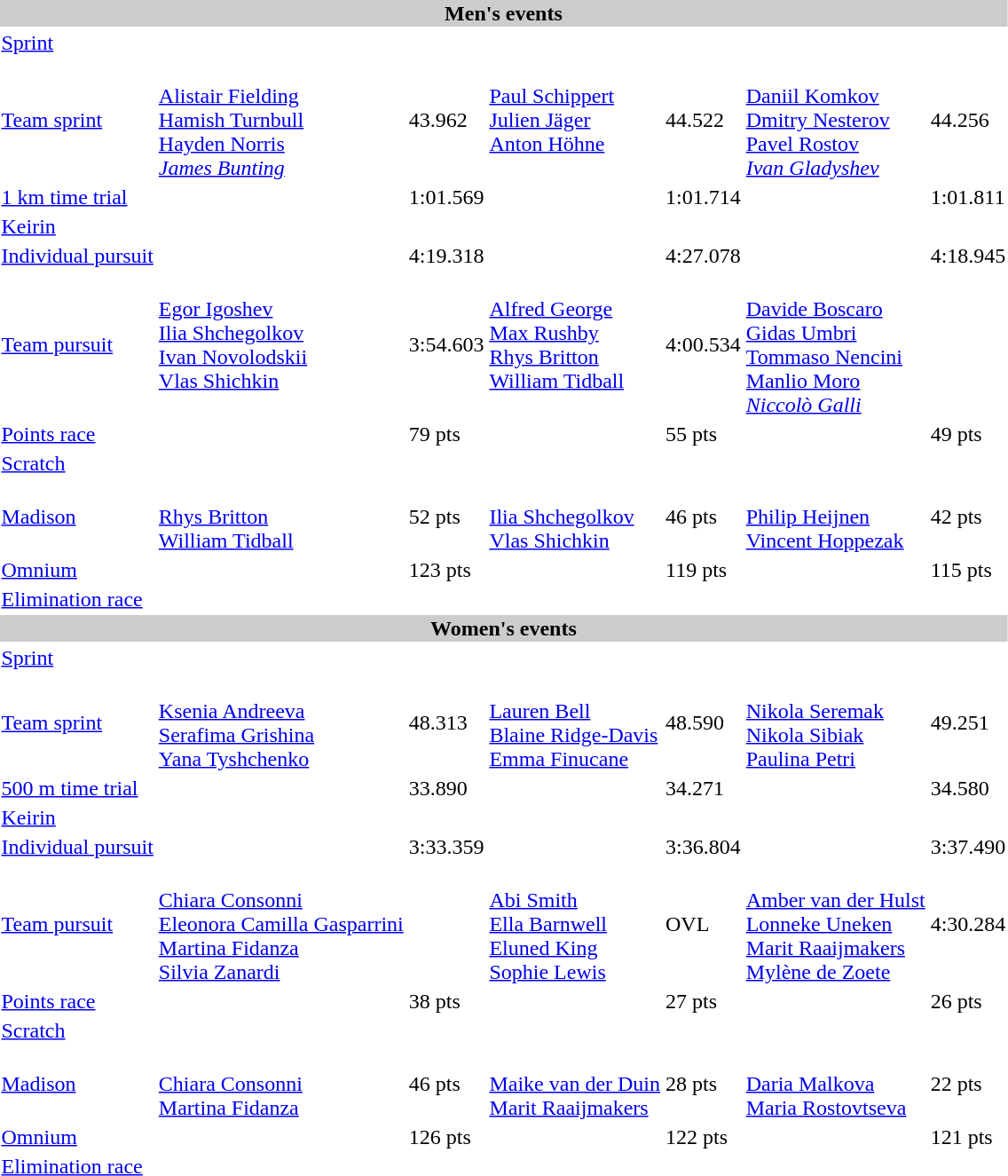<table>
<tr style="background:#ccc; width:100%;">
<td colspan=7 align=center><strong>Men's events</strong></td>
</tr>
<tr>
<td><a href='#'>Sprint</a></td>
<td colspan=2></td>
<td colspan=2></td>
<td colspan=2></td>
</tr>
<tr>
<td><a href='#'>Team sprint</a></td>
<td valign=top><br><a href='#'>Alistair Fielding</a><br><a href='#'>Hamish Turnbull</a><br><a href='#'>Hayden Norris</a><br><em><a href='#'>James Bunting</a></em></td>
<td>43.962</td>
<td valign=top><br><a href='#'>Paul Schippert</a><br><a href='#'>Julien Jäger</a><br><a href='#'>Anton Höhne</a></td>
<td>44.522</td>
<td valign=top><br><a href='#'>Daniil Komkov</a><br><a href='#'>Dmitry Nesterov</a><br><a href='#'>Pavel Rostov</a><br><em><a href='#'>Ivan Gladyshev</a></em></td>
<td>44.256</td>
</tr>
<tr>
<td><a href='#'>1 km time trial</a></td>
<td></td>
<td>1:01.569</td>
<td></td>
<td>1:01.714</td>
<td></td>
<td>1:01.811</td>
</tr>
<tr>
<td><a href='#'>Keirin</a></td>
<td colspan=2></td>
<td colspan=2></td>
<td colspan=2></td>
</tr>
<tr>
<td><a href='#'>Individual pursuit</a></td>
<td></td>
<td>4:19.318</td>
<td></td>
<td>4:27.078</td>
<td></td>
<td>4:18.945</td>
</tr>
<tr>
<td><a href='#'>Team pursuit</a></td>
<td valign=top><br><a href='#'>Egor Igoshev</a><br><a href='#'>Ilia Shchegolkov</a><br><a href='#'>Ivan Novolodskii</a><br><a href='#'>Vlas Shichkin</a></td>
<td>3:54.603</td>
<td valign=top><br><a href='#'>Alfred George</a><br><a href='#'>Max Rushby</a><br><a href='#'>Rhys Britton</a><br><a href='#'>William Tidball</a></td>
<td>4:00.534</td>
<td valign=top><br><a href='#'>Davide Boscaro</a><br><a href='#'>Gidas Umbri</a><br><a href='#'>Tommaso Nencini</a><br><a href='#'>Manlio Moro</a><br><em><a href='#'>Niccolò Galli</a></em></td>
<td></td>
</tr>
<tr>
<td><a href='#'>Points race</a></td>
<td></td>
<td>79 pts</td>
<td></td>
<td>55 pts</td>
<td></td>
<td>49 pts</td>
</tr>
<tr>
<td><a href='#'>Scratch</a></td>
<td colspan=2></td>
<td colspan=2></td>
<td colspan=2></td>
</tr>
<tr>
<td><a href='#'>Madison</a></td>
<td><br><a href='#'>Rhys Britton</a><br><a href='#'>William Tidball</a></td>
<td>52 pts</td>
<td><br><a href='#'>Ilia Shchegolkov</a><br><a href='#'>Vlas Shichkin</a></td>
<td>46 pts</td>
<td><br><a href='#'>Philip Heijnen</a><br><a href='#'>Vincent Hoppezak</a></td>
<td>42 pts</td>
</tr>
<tr>
<td><a href='#'>Omnium</a></td>
<td></td>
<td>123 pts</td>
<td></td>
<td>119 pts</td>
<td></td>
<td>115 pts</td>
</tr>
<tr>
<td><a href='#'>Elimination race</a></td>
<td colspan=2></td>
<td colspan=2></td>
<td colspan=2></td>
</tr>
<tr style="background:#ccc; width:100%;">
<td colspan=7 align=center><strong>Women's events</strong></td>
</tr>
<tr>
<td><a href='#'>Sprint</a></td>
<td colspan=2></td>
<td colspan=2></td>
<td colspan=2></td>
</tr>
<tr>
<td><a href='#'>Team sprint</a></td>
<td valign=top><br><a href='#'>Ksenia Andreeva</a><br><a href='#'>Serafima Grishina</a><br><a href='#'>Yana Tyshchenko</a></td>
<td>48.313</td>
<td valign=top><br><a href='#'>Lauren Bell</a><br><a href='#'>Blaine Ridge-Davis</a><br><a href='#'>Emma Finucane</a></td>
<td>48.590</td>
<td valign=top><br><a href='#'>Nikola Seremak</a><br><a href='#'>Nikola Sibiak</a><br><a href='#'>Paulina Petri</a></td>
<td>49.251</td>
</tr>
<tr>
<td><a href='#'>500 m time trial</a></td>
<td></td>
<td>33.890</td>
<td></td>
<td>34.271</td>
<td></td>
<td>34.580</td>
</tr>
<tr>
<td><a href='#'>Keirin</a></td>
<td colspan=2></td>
<td colspan=2></td>
<td colspan=2></td>
</tr>
<tr>
<td><a href='#'>Individual pursuit</a></td>
<td></td>
<td>3:33.359</td>
<td></td>
<td>3:36.804</td>
<td></td>
<td>3:37.490</td>
</tr>
<tr>
<td><a href='#'>Team pursuit</a></td>
<td valign=top><br><a href='#'>Chiara Consonni</a><br><a href='#'>Eleonora Camilla Gasparrini</a><br><a href='#'>Martina Fidanza</a><br><a href='#'>Silvia Zanardi</a></td>
<td></td>
<td valign=top><br><a href='#'>Abi Smith</a><br><a href='#'>Ella Barnwell</a><br><a href='#'>Eluned King</a><br><a href='#'>Sophie Lewis</a></td>
<td>OVL</td>
<td valign=top><br><a href='#'>Amber van der Hulst</a><br><a href='#'>Lonneke Uneken</a><br><a href='#'>Marit Raaijmakers</a><br><a href='#'>Mylène de Zoete</a></td>
<td>4:30.284</td>
</tr>
<tr>
<td><a href='#'>Points race</a></td>
<td></td>
<td>38 pts</td>
<td></td>
<td>27 pts</td>
<td></td>
<td>26 pts</td>
</tr>
<tr>
<td><a href='#'>Scratch</a></td>
<td colspan=2></td>
<td colspan=2></td>
<td colspan=2></td>
</tr>
<tr>
<td><a href='#'>Madison</a></td>
<td><br><a href='#'>Chiara Consonni</a><br><a href='#'>Martina Fidanza</a></td>
<td>46 pts</td>
<td><br><a href='#'>Maike van der Duin</a><br><a href='#'>Marit Raaijmakers</a></td>
<td>28 pts</td>
<td><br><a href='#'>Daria Malkova</a><br><a href='#'>Maria Rostovtseva</a></td>
<td>22 pts</td>
</tr>
<tr>
<td><a href='#'>Omnium</a></td>
<td></td>
<td>126 pts</td>
<td></td>
<td>122 pts</td>
<td></td>
<td>121 pts</td>
</tr>
<tr>
<td><a href='#'>Elimination race</a></td>
<td colspan=2></td>
<td colspan=2></td>
<td colspan=2></td>
</tr>
</table>
